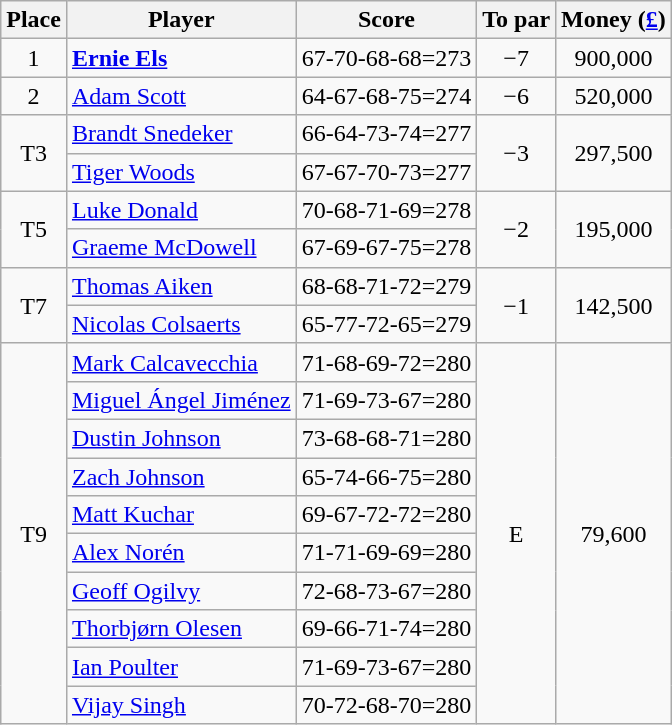<table class="wikitable">
<tr>
<th>Place</th>
<th>Player</th>
<th>Score</th>
<th>To par</th>
<th>Money (<a href='#'>£</a>)</th>
</tr>
<tr>
<td style="text-align:center;">1</td>
<td> <strong><a href='#'>Ernie Els</a></strong></td>
<td>67-70-68-68=273</td>
<td style="text-align:center;">−7</td>
<td align=center>900,000</td>
</tr>
<tr>
<td style="text-align:center;">2</td>
<td> <a href='#'>Adam Scott</a></td>
<td>64-67-68-75=274</td>
<td style="text-align:center;">−6</td>
<td align=center>520,000</td>
</tr>
<tr>
<td rowspan="2" style="text-align:center;">T3</td>
<td> <a href='#'>Brandt Snedeker</a></td>
<td>66-64-73-74=277</td>
<td rowspan="2" style="text-align:center;">−3</td>
<td rowspan="2" style="text-align:center;">297,500</td>
</tr>
<tr>
<td> <a href='#'>Tiger Woods</a></td>
<td>67-67-70-73=277</td>
</tr>
<tr>
<td rowspan="2" style="text-align:center;">T5</td>
<td> <a href='#'>Luke Donald</a></td>
<td>70-68-71-69=278</td>
<td rowspan="2" style="text-align:center;">−2</td>
<td rowspan="2" style="text-align:center;">195,000</td>
</tr>
<tr>
<td> <a href='#'>Graeme McDowell</a></td>
<td>67-69-67-75=278</td>
</tr>
<tr>
<td rowspan="2" style="text-align:center;">T7</td>
<td> <a href='#'>Thomas Aiken</a></td>
<td>68-68-71-72=279</td>
<td rowspan="2" style="text-align:center;">−1</td>
<td rowspan="2" style="text-align:center;">142,500</td>
</tr>
<tr>
<td> <a href='#'>Nicolas Colsaerts</a></td>
<td>65-77-72-65=279</td>
</tr>
<tr>
<td rowspan="10" style="text-align:center;">T9</td>
<td> <a href='#'>Mark Calcavecchia</a></td>
<td>71-68-69-72=280</td>
<td rowspan="10" style="text-align:center;">E</td>
<td rowspan="10" style="text-align:center;">79,600</td>
</tr>
<tr>
<td> <a href='#'>Miguel Ángel Jiménez</a></td>
<td>71-69-73-67=280</td>
</tr>
<tr>
<td> <a href='#'>Dustin Johnson</a></td>
<td>73-68-68-71=280</td>
</tr>
<tr>
<td> <a href='#'>Zach Johnson</a></td>
<td>65-74-66-75=280</td>
</tr>
<tr>
<td> <a href='#'>Matt Kuchar</a></td>
<td>69-67-72-72=280</td>
</tr>
<tr>
<td> <a href='#'>Alex Norén</a></td>
<td>71-71-69-69=280</td>
</tr>
<tr>
<td> <a href='#'>Geoff Ogilvy</a></td>
<td>72-68-73-67=280</td>
</tr>
<tr>
<td> <a href='#'>Thorbjørn Olesen</a></td>
<td>69-66-71-74=280</td>
</tr>
<tr>
<td> <a href='#'>Ian Poulter</a></td>
<td>71-69-73-67=280</td>
</tr>
<tr>
<td> <a href='#'>Vijay Singh</a></td>
<td>70-72-68-70=280</td>
</tr>
</table>
